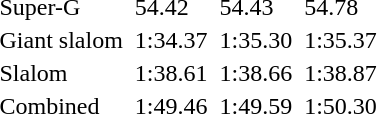<table>
<tr>
<td>Super-G<br></td>
<td></td>
<td>54.42</td>
<td></td>
<td>54.43</td>
<td></td>
<td>54.78</td>
</tr>
<tr>
<td>Giant slalom<br></td>
<td></td>
<td>1:34.37</td>
<td></td>
<td>1:35.30</td>
<td></td>
<td>1:35.37</td>
</tr>
<tr>
<td>Slalom<br></td>
<td></td>
<td>1:38.61</td>
<td></td>
<td>1:38.66</td>
<td></td>
<td>1:38.87</td>
</tr>
<tr>
<td>Combined<br></td>
<td></td>
<td>1:49.46</td>
<td></td>
<td>1:49.59</td>
<td></td>
<td>1:50.30</td>
</tr>
</table>
